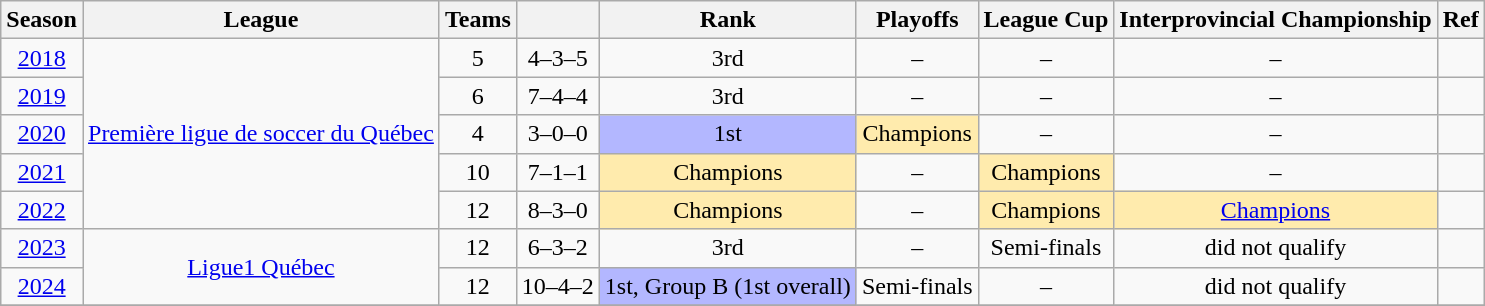<table class="wikitable" style="text-align: center;">
<tr>
<th>Season</th>
<th>League</th>
<th>Teams</th>
<th></th>
<th>Rank</th>
<th>Playoffs</th>
<th>League Cup</th>
<th>Interprovincial Championship</th>
<th>Ref</th>
</tr>
<tr>
<td><a href='#'>2018</a></td>
<td rowspan="5"><a href='#'>Première ligue de soccer du Québec</a></td>
<td>5</td>
<td>4–3–5</td>
<td>3rd</td>
<td>–</td>
<td>–</td>
<td>–</td>
<td></td>
</tr>
<tr>
<td><a href='#'>2019</a></td>
<td>6</td>
<td>7–4–4</td>
<td>3rd</td>
<td>–</td>
<td>–</td>
<td>–</td>
<td></td>
</tr>
<tr>
<td><a href='#'>2020</a></td>
<td>4</td>
<td>3–0–0</td>
<td bgcolor="B3B7FF">1st</td>
<td bgcolor="FFEBAD">Champions</td>
<td>–</td>
<td>–</td>
<td></td>
</tr>
<tr>
<td><a href='#'>2021</a></td>
<td>10</td>
<td>7–1–1</td>
<td bgcolor="FFEBAD">Champions</td>
<td>–</td>
<td bgcolor="FFEBAD">Champions</td>
<td>–</td>
<td></td>
</tr>
<tr>
<td><a href='#'>2022</a></td>
<td>12</td>
<td>8–3–0</td>
<td bgcolor="FFEBAD">Champions</td>
<td>–</td>
<td bgcolor="FFEBAD">Champions</td>
<td bgcolor="FFEBAD"><a href='#'>Champions</a></td>
<td></td>
</tr>
<tr>
<td><a href='#'>2023</a></td>
<td rowspan=2><a href='#'>Ligue1 Québec</a></td>
<td>12</td>
<td>6–3–2</td>
<td>3rd</td>
<td>–</td>
<td>Semi-finals</td>
<td>did not qualify</td>
<td></td>
</tr>
<tr>
<td><a href='#'>2024</a></td>
<td>12</td>
<td>10–4–2</td>
<td bgcolor="B3B7FF">1st, Group B (1st overall)</td>
<td>Semi-finals</td>
<td>–</td>
<td>did not qualify</td>
<td></td>
</tr>
<tr>
</tr>
</table>
